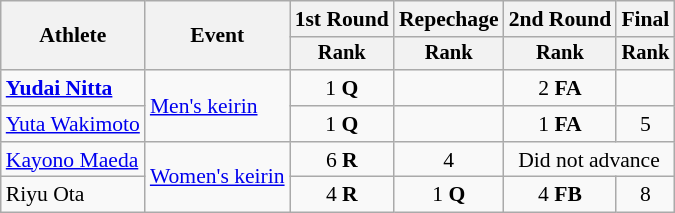<table class=wikitable style=font-size:90%;text-align:center>
<tr>
<th rowspan=2>Athlete</th>
<th rowspan=2>Event</th>
<th>1st Round</th>
<th>Repechage</th>
<th>2nd Round</th>
<th>Final</th>
</tr>
<tr style="font-size:95%">
<th>Rank</th>
<th>Rank</th>
<th>Rank</th>
<th>Rank</th>
</tr>
<tr>
<td style="text-align:left"><strong><a href='#'>Yudai Nitta</a></strong></td>
<td style="text-align:left" rowspan=2><a href='#'>Men's keirin</a></td>
<td>1 <strong>Q</strong></td>
<td></td>
<td>2 <strong>FA</strong></td>
<td></td>
</tr>
<tr>
<td style="text-align:left"><a href='#'>Yuta Wakimoto</a></td>
<td>1 <strong>Q</strong></td>
<td></td>
<td>1 <strong>FA</strong></td>
<td>5</td>
</tr>
<tr>
<td style="text-align:left"><a href='#'>Kayono Maeda</a></td>
<td style="text-align:left" rowspan=2><a href='#'>Women's keirin</a></td>
<td>6 <strong>R</strong></td>
<td>4</td>
<td colspan=2>Did not advance</td>
</tr>
<tr>
<td style="text-align:left">Riyu Ota</td>
<td>4 <strong>R</strong></td>
<td>1 <strong>Q</strong></td>
<td>4 <strong>FB</strong></td>
<td>8</td>
</tr>
</table>
